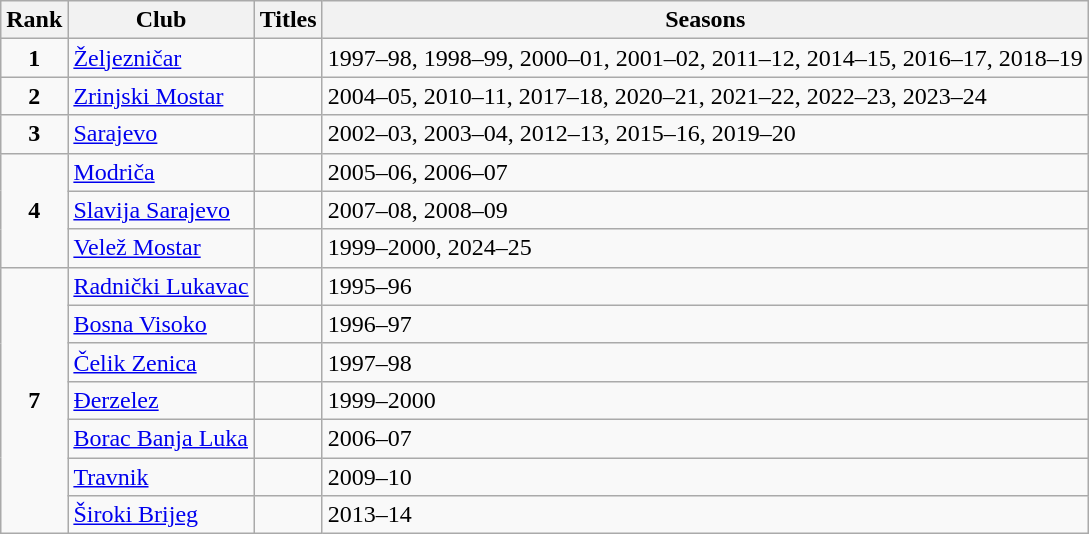<table class="wikitable">
<tr>
<th>Rank</th>
<th>Club</th>
<th>Titles</th>
<th>Seasons</th>
</tr>
<tr>
<td style="text-align:center"><strong>1</strong></td>
<td><a href='#'>Željezničar</a></td>
<td></td>
<td>1997–98, 1998–99, 2000–01, 2001–02, 2011–12, 2014–15, 2016–17, 2018–19</td>
</tr>
<tr>
<td style="text-align:center"><strong>2</strong></td>
<td><a href='#'>Zrinjski Mostar</a></td>
<td></td>
<td>2004–05, 2010–11, 2017–18, 2020–21, 2021–22, 2022–23, 2023–24</td>
</tr>
<tr>
<td style="text-align:center"><strong>3</strong></td>
<td><a href='#'>Sarajevo</a></td>
<td></td>
<td>2002–03, 2003–04, 2012–13, 2015–16, 2019–20</td>
</tr>
<tr>
<td style="text-align:center"rowspan="3"><strong>4</strong></td>
<td><a href='#'>Modriča</a></td>
<td></td>
<td>2005–06, 2006–07</td>
</tr>
<tr>
<td><a href='#'>Slavija Sarajevo</a></td>
<td></td>
<td>2007–08, 2008–09</td>
</tr>
<tr>
<td><a href='#'>Velež Mostar</a></td>
<td></td>
<td>1999–2000, 2024–25</td>
</tr>
<tr>
<td style="text-align:center"rowspan="7"><strong>7</strong></td>
<td><a href='#'>Radnički Lukavac</a></td>
<td></td>
<td>1995–96</td>
</tr>
<tr>
<td><a href='#'>Bosna Visoko</a></td>
<td></td>
<td>1996–97</td>
</tr>
<tr>
<td><a href='#'>Čelik Zenica</a></td>
<td></td>
<td>1997–98</td>
</tr>
<tr>
<td><a href='#'>Đerzelez</a></td>
<td></td>
<td>1999–2000</td>
</tr>
<tr>
<td><a href='#'>Borac Banja Luka</a></td>
<td></td>
<td>2006–07</td>
</tr>
<tr>
<td><a href='#'>Travnik</a></td>
<td></td>
<td>2009–10</td>
</tr>
<tr>
<td><a href='#'>Široki Brijeg</a></td>
<td></td>
<td>2013–14</td>
</tr>
</table>
